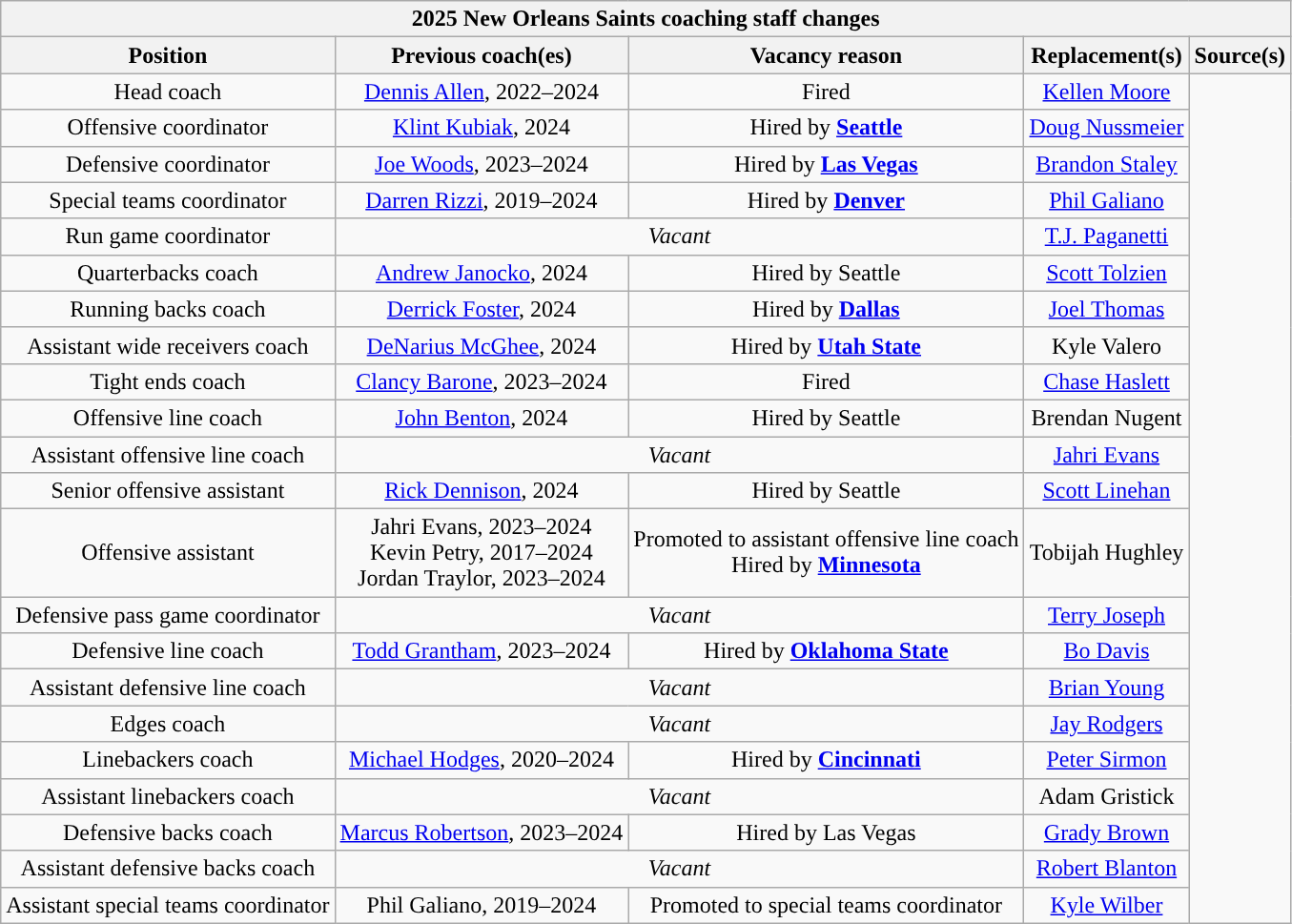<table class="wikitable" style="text-align:center">
<tr>
<th colspan=5>2025 New Orleans Saints coaching staff changes</th>
</tr>
<tr>
<th>Position</th>
<th>Previous coach(es)</th>
<th>Vacancy reason</th>
<th>Replacement(s)</th>
<th>Source(s)</th>
</tr>
<tr>
<td>Head coach</td>
<td><a href='#'>Dennis Allen</a>, 2022–2024</td>
<td>Fired</td>
<td><a href='#'>Kellen Moore</a></td>
<td rowspan="22"></td>
</tr>
<tr>
<td>Offensive coordinator</td>
<td><a href='#'>Klint Kubiak</a>, 2024</td>
<td>Hired by <a href='#'><strong>Seattle</strong></a></td>
<td><a href='#'>Doug Nussmeier</a></td>
</tr>
<tr>
<td>Defensive coordinator</td>
<td><a href='#'>Joe Woods</a>, 2023–2024</td>
<td>Hired by <a href='#'><strong>Las Vegas</strong></a></td>
<td><a href='#'>Brandon Staley</a></td>
</tr>
<tr>
<td>Special teams coordinator</td>
<td><a href='#'>Darren Rizzi</a>, 2019–2024</td>
<td>Hired by <strong><a href='#'>Denver</a></strong></td>
<td><a href='#'>Phil Galiano</a></td>
</tr>
<tr>
<td>Run game coordinator</td>
<td colspan="2"><em>Vacant</em></td>
<td><a href='#'>T.J. Paganetti</a></td>
</tr>
<tr>
<td>Quarterbacks coach</td>
<td><a href='#'>Andrew Janocko</a>, 2024</td>
<td>Hired by Seattle</td>
<td><a href='#'>Scott Tolzien</a></td>
</tr>
<tr>
<td>Running backs coach</td>
<td><a href='#'>Derrick Foster</a>, 2024</td>
<td>Hired by <strong><a href='#'>Dallas</a></strong></td>
<td><a href='#'>Joel Thomas</a></td>
</tr>
<tr>
<td>Assistant wide receivers coach</td>
<td><a href='#'>DeNarius McGhee</a>, 2024</td>
<td>Hired by <a href='#'><strong>Utah State</strong></a></td>
<td>Kyle Valero</td>
</tr>
<tr>
<td>Tight ends coach</td>
<td><a href='#'>Clancy Barone</a>, 2023–2024</td>
<td>Fired</td>
<td><a href='#'>Chase Haslett</a></td>
</tr>
<tr>
<td>Offensive line coach</td>
<td><a href='#'>John Benton</a>, 2024</td>
<td>Hired by Seattle</td>
<td>Brendan Nugent</td>
</tr>
<tr>
<td>Assistant offensive line coach</td>
<td colspan="2"><em>Vacant</em></td>
<td><a href='#'>Jahri Evans</a></td>
</tr>
<tr>
<td>Senior offensive assistant</td>
<td><a href='#'>Rick Dennison</a>, 2024</td>
<td>Hired by Seattle</td>
<td><a href='#'>Scott Linehan</a></td>
</tr>
<tr>
<td>Offensive assistant</td>
<td>Jahri Evans, 2023–2024<br>Kevin Petry, 2017–2024<br>Jordan Traylor, 2023–2024</td>
<td>Promoted to assistant offensive line coach<br>Hired by <strong><a href='#'>Minnesota</a></strong></td>
<td>Tobijah Hughley</td>
</tr>
<tr>
<td>Defensive pass game coordinator</td>
<td colspan="2"><em>Vacant</em></td>
<td><a href='#'>Terry Joseph</a></td>
</tr>
<tr>
<td>Defensive line coach</td>
<td><a href='#'>Todd Grantham</a>, 2023–2024</td>
<td>Hired by <strong><a href='#'>Oklahoma State</a></strong></td>
<td><a href='#'>Bo Davis</a></td>
</tr>
<tr>
<td>Assistant defensive line coach</td>
<td colspan="2"><em>Vacant</em></td>
<td><a href='#'>Brian Young</a></td>
</tr>
<tr>
<td>Edges coach</td>
<td colspan="2"><em>Vacant</em></td>
<td><a href='#'>Jay Rodgers</a></td>
</tr>
<tr>
<td>Linebackers coach</td>
<td><a href='#'>Michael Hodges</a>, 2020–2024</td>
<td>Hired by <strong><a href='#'>Cincinnati</a></strong></td>
<td><a href='#'>Peter Sirmon</a></td>
</tr>
<tr>
<td>Assistant linebackers coach</td>
<td colspan="2"><em>Vacant</em></td>
<td>Adam Gristick</td>
</tr>
<tr>
<td>Defensive backs coach</td>
<td><a href='#'>Marcus Robertson</a>, 2023–2024</td>
<td>Hired by Las Vegas</td>
<td><a href='#'>Grady Brown</a></td>
</tr>
<tr>
<td>Assistant defensive backs coach</td>
<td colspan="2"><em>Vacant</em></td>
<td><a href='#'>Robert Blanton</a></td>
</tr>
<tr>
<td>Assistant special teams coordinator</td>
<td>Phil Galiano, 2019–2024</td>
<td>Promoted to special teams coordinator</td>
<td><a href='#'>Kyle Wilber</a></td>
</tr>
</table>
